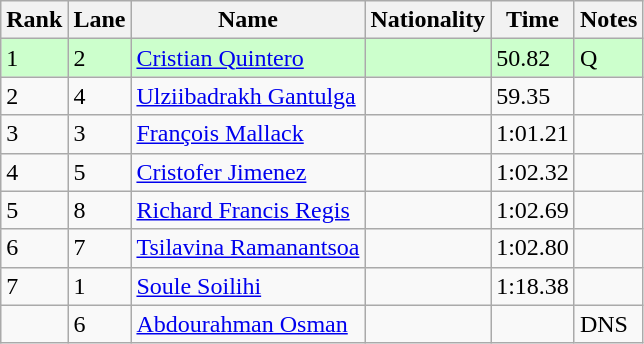<table class="wikitable">
<tr>
<th>Rank</th>
<th>Lane</th>
<th>Name</th>
<th>Nationality</th>
<th>Time</th>
<th>Notes</th>
</tr>
<tr bgcolor=ccffcc>
<td>1</td>
<td>2</td>
<td><a href='#'>Cristian Quintero</a></td>
<td></td>
<td>50.82</td>
<td>Q</td>
</tr>
<tr>
<td>2</td>
<td>4</td>
<td><a href='#'>Ulziibadrakh Gantulga</a></td>
<td></td>
<td>59.35</td>
<td></td>
</tr>
<tr>
<td>3</td>
<td>3</td>
<td><a href='#'>François Mallack</a></td>
<td></td>
<td>1:01.21</td>
<td></td>
</tr>
<tr>
<td>4</td>
<td>5</td>
<td><a href='#'>Cristofer Jimenez</a></td>
<td></td>
<td>1:02.32</td>
<td></td>
</tr>
<tr>
<td>5</td>
<td>8</td>
<td><a href='#'>Richard Francis Regis</a></td>
<td></td>
<td>1:02.69</td>
<td></td>
</tr>
<tr>
<td>6</td>
<td>7</td>
<td><a href='#'>Tsilavina Ramanantsoa</a></td>
<td></td>
<td>1:02.80</td>
<td></td>
</tr>
<tr>
<td>7</td>
<td>1</td>
<td><a href='#'>Soule Soilihi</a></td>
<td></td>
<td>1:18.38</td>
<td></td>
</tr>
<tr>
<td></td>
<td>6</td>
<td><a href='#'>Abdourahman Osman</a></td>
<td></td>
<td></td>
<td>DNS</td>
</tr>
</table>
